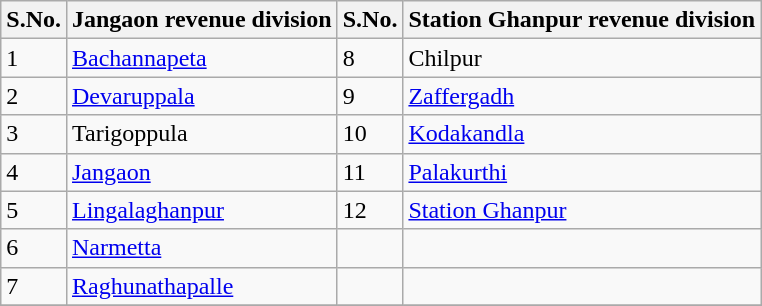<table class="wikitable">
<tr>
<th>S.No.</th>
<th>Jangaon revenue division</th>
<th>S.No.</th>
<th>Station Ghanpur revenue division</th>
</tr>
<tr>
<td>1</td>
<td><a href='#'>Bachannapeta</a></td>
<td>8</td>
<td>Chilpur</td>
</tr>
<tr>
<td>2</td>
<td><a href='#'>Devaruppala</a></td>
<td>9</td>
<td><a href='#'>Zaffergadh</a></td>
</tr>
<tr>
<td>3</td>
<td>Tarigoppula</td>
<td>10</td>
<td><a href='#'>Kodakandla</a></td>
</tr>
<tr>
<td>4</td>
<td><a href='#'>Jangaon</a></td>
<td>11</td>
<td><a href='#'>Palakurthi</a></td>
</tr>
<tr>
<td>5</td>
<td><a href='#'>Lingalaghanpur</a></td>
<td>12</td>
<td><a href='#'>Station Ghanpur</a></td>
</tr>
<tr>
<td>6</td>
<td><a href='#'>Narmetta</a></td>
<td></td>
<td></td>
</tr>
<tr>
<td>7</td>
<td><a href='#'>Raghunathapalle</a></td>
<td></td>
<td></td>
</tr>
<tr>
</tr>
</table>
